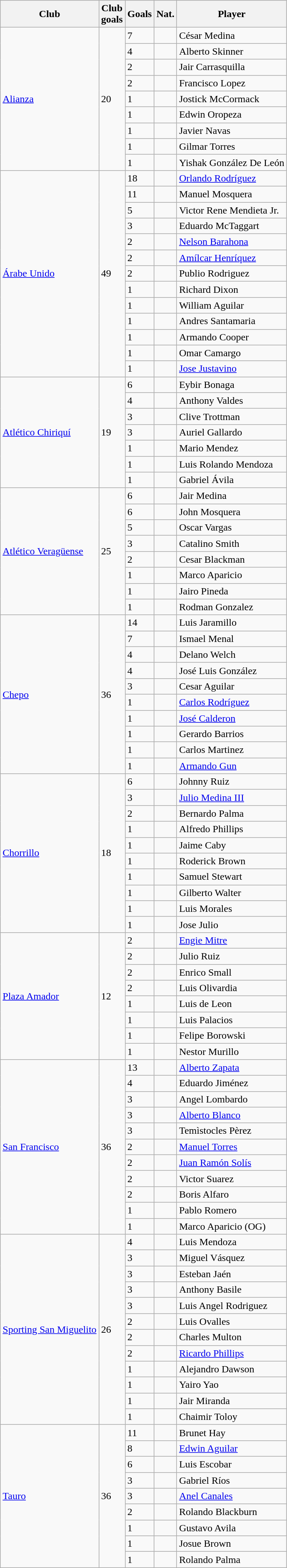<table class="wikitable sortable">
<tr>
<th>Club</th>
<th>Club<br>goals</th>
<th>Goals</th>
<th>Nat.</th>
<th>Player</th>
</tr>
<tr>
<td rowspan=9><a href='#'>Alianza</a></td>
<td rowspan=9>20</td>
<td>7</td>
<td></td>
<td>César Medina</td>
</tr>
<tr>
<td>4</td>
<td></td>
<td>Alberto Skinner</td>
</tr>
<tr>
<td>2</td>
<td></td>
<td>Jair Carrasquilla</td>
</tr>
<tr>
<td>2</td>
<td></td>
<td>Francisco Lopez</td>
</tr>
<tr>
<td>1</td>
<td></td>
<td>Jostick McCormack</td>
</tr>
<tr>
<td>1</td>
<td></td>
<td>Edwin Oropeza</td>
</tr>
<tr>
<td>1</td>
<td></td>
<td>Javier Navas</td>
</tr>
<tr>
<td>1</td>
<td></td>
<td>Gilmar Torres</td>
</tr>
<tr>
<td>1</td>
<td></td>
<td>Yishak González De León</td>
</tr>
<tr>
<td rowspan=13><a href='#'>Árabe Unido</a></td>
<td rowspan=13>49</td>
<td>18</td>
<td></td>
<td><a href='#'>Orlando Rodríguez</a></td>
</tr>
<tr>
<td>11</td>
<td></td>
<td>Manuel Mosquera</td>
</tr>
<tr>
<td>5</td>
<td></td>
<td>Victor Rene Mendieta Jr.</td>
</tr>
<tr>
<td>3</td>
<td></td>
<td>Eduardo McTaggart</td>
</tr>
<tr>
<td>2</td>
<td></td>
<td><a href='#'>Nelson Barahona</a></td>
</tr>
<tr>
<td>2</td>
<td></td>
<td><a href='#'>Amílcar Henríquez</a></td>
</tr>
<tr>
<td>2</td>
<td></td>
<td>Publio Rodriguez</td>
</tr>
<tr>
<td>1</td>
<td></td>
<td>Richard Dixon</td>
</tr>
<tr>
<td>1</td>
<td></td>
<td>William Aguilar</td>
</tr>
<tr>
<td>1</td>
<td></td>
<td>Andres Santamaria</td>
</tr>
<tr>
<td>1</td>
<td></td>
<td>Armando Cooper</td>
</tr>
<tr>
<td>1</td>
<td></td>
<td>Omar Camargo</td>
</tr>
<tr>
<td>1</td>
<td></td>
<td><a href='#'>Jose Justavino</a></td>
</tr>
<tr>
<td rowspan=7><a href='#'>Atlético Chiriquí</a></td>
<td rowspan=7>19</td>
<td>6</td>
<td></td>
<td>Eybir Bonaga</td>
</tr>
<tr>
<td>4</td>
<td></td>
<td>Anthony Valdes</td>
</tr>
<tr>
<td>3</td>
<td></td>
<td>Clive Trottman</td>
</tr>
<tr>
<td>3</td>
<td></td>
<td>Auriel Gallardo</td>
</tr>
<tr>
<td>1</td>
<td></td>
<td>Mario Mendez</td>
</tr>
<tr>
<td>1</td>
<td></td>
<td>Luis Rolando Mendoza</td>
</tr>
<tr>
<td>1</td>
<td></td>
<td>Gabriel Ávila</td>
</tr>
<tr>
<td rowspan=8><a href='#'>Atlético Veragüense</a></td>
<td rowspan=8>25</td>
<td>6</td>
<td></td>
<td>Jair Medina</td>
</tr>
<tr>
<td>6</td>
<td></td>
<td>John Mosquera</td>
</tr>
<tr>
<td>5</td>
<td></td>
<td>Oscar Vargas</td>
</tr>
<tr>
<td>3</td>
<td></td>
<td>Catalino Smith</td>
</tr>
<tr>
<td>2</td>
<td></td>
<td>Cesar Blackman</td>
</tr>
<tr>
<td>1</td>
<td></td>
<td>Marco Aparicio</td>
</tr>
<tr>
<td>1</td>
<td></td>
<td>Jairo Pineda</td>
</tr>
<tr>
<td>1</td>
<td></td>
<td>Rodman Gonzalez</td>
</tr>
<tr>
<td rowspan=10><a href='#'>Chepo</a></td>
<td rowspan=10>36</td>
<td>14</td>
<td></td>
<td>Luis Jaramillo</td>
</tr>
<tr>
<td>7</td>
<td></td>
<td>Ismael Menal</td>
</tr>
<tr>
<td>4</td>
<td></td>
<td>Delano Welch</td>
</tr>
<tr>
<td>4</td>
<td></td>
<td>José Luis González</td>
</tr>
<tr>
<td>3</td>
<td></td>
<td>Cesar Aguilar</td>
</tr>
<tr>
<td>1</td>
<td></td>
<td><a href='#'>Carlos Rodríguez</a></td>
</tr>
<tr>
<td>1</td>
<td></td>
<td><a href='#'>José Calderon</a></td>
</tr>
<tr>
<td>1</td>
<td></td>
<td>Gerardo Barrios</td>
</tr>
<tr>
<td>1</td>
<td></td>
<td>Carlos Martinez</td>
</tr>
<tr>
<td>1</td>
<td></td>
<td><a href='#'>Armando Gun</a></td>
</tr>
<tr>
<td rowspan=10><a href='#'>Chorrillo</a></td>
<td rowspan=10>18</td>
<td>6</td>
<td></td>
<td>Johnny Ruiz</td>
</tr>
<tr>
<td>3</td>
<td></td>
<td><a href='#'>Julio Medina III</a></td>
</tr>
<tr>
<td>2</td>
<td></td>
<td>Bernardo Palma</td>
</tr>
<tr>
<td>1</td>
<td></td>
<td>Alfredo Phillips</td>
</tr>
<tr>
<td>1</td>
<td></td>
<td>Jaime Caby</td>
</tr>
<tr>
<td>1</td>
<td></td>
<td>Roderick Brown</td>
</tr>
<tr>
<td>1</td>
<td></td>
<td>Samuel Stewart</td>
</tr>
<tr>
<td>1</td>
<td></td>
<td>Gilberto Walter</td>
</tr>
<tr>
<td>1</td>
<td></td>
<td>Luis Morales</td>
</tr>
<tr>
<td>1</td>
<td></td>
<td>Jose Julio</td>
</tr>
<tr>
<td rowspan=8><a href='#'>Plaza Amador</a></td>
<td rowspan=8>12</td>
<td>2</td>
<td></td>
<td><a href='#'>Engie Mitre</a></td>
</tr>
<tr>
<td>2</td>
<td></td>
<td>Julio Ruiz</td>
</tr>
<tr>
<td>2</td>
<td></td>
<td>Enrico Small</td>
</tr>
<tr>
<td>2</td>
<td></td>
<td>Luis Olivardia</td>
</tr>
<tr>
<td>1</td>
<td></td>
<td>Luis de Leon</td>
</tr>
<tr>
<td>1</td>
<td></td>
<td>Luis Palacios</td>
</tr>
<tr>
<td>1</td>
<td></td>
<td>Felipe Borowski</td>
</tr>
<tr>
<td>1</td>
<td></td>
<td>Nestor Murillo</td>
</tr>
<tr>
<td rowspan=11><a href='#'>San Francisco</a></td>
<td rowspan=11>36</td>
<td>13</td>
<td></td>
<td><a href='#'>Alberto Zapata</a></td>
</tr>
<tr>
<td>4</td>
<td></td>
<td>Eduardo Jiménez</td>
</tr>
<tr>
<td>3</td>
<td></td>
<td>Angel Lombardo</td>
</tr>
<tr>
<td>3</td>
<td></td>
<td><a href='#'>Alberto Blanco</a></td>
</tr>
<tr>
<td>3</td>
<td></td>
<td>Temìstocles Pèrez</td>
</tr>
<tr>
<td>2</td>
<td></td>
<td><a href='#'>Manuel Torres</a></td>
</tr>
<tr>
<td>2</td>
<td></td>
<td><a href='#'>Juan Ramón Solís</a></td>
</tr>
<tr>
<td>2</td>
<td></td>
<td>Victor Suarez</td>
</tr>
<tr>
<td>2</td>
<td></td>
<td>Boris Alfaro</td>
</tr>
<tr>
<td>1</td>
<td></td>
<td>Pablo Romero</td>
</tr>
<tr>
<td>1</td>
<td></td>
<td>Marco Aparicio (OG)</td>
</tr>
<tr>
<td rowspan=12><a href='#'>Sporting San Miguelito</a></td>
<td rowspan=12>26</td>
<td>4</td>
<td></td>
<td>Luis Mendoza</td>
</tr>
<tr>
<td>3</td>
<td></td>
<td>Miguel Vásquez</td>
</tr>
<tr>
<td>3</td>
<td></td>
<td>Esteban Jaén</td>
</tr>
<tr>
<td>3</td>
<td></td>
<td>Anthony Basile</td>
</tr>
<tr>
<td>3</td>
<td></td>
<td>Luis Angel Rodriguez</td>
</tr>
<tr>
<td>2</td>
<td></td>
<td>Luis Ovalles</td>
</tr>
<tr>
<td>2</td>
<td></td>
<td>Charles Multon</td>
</tr>
<tr>
<td>2</td>
<td></td>
<td><a href='#'>Ricardo Phillips</a></td>
</tr>
<tr>
<td>1</td>
<td></td>
<td>Alejandro Dawson</td>
</tr>
<tr>
<td>1</td>
<td></td>
<td>Yairo Yao</td>
</tr>
<tr>
<td>1</td>
<td></td>
<td>Jair Miranda</td>
</tr>
<tr>
<td>1</td>
<td></td>
<td>Chaimir Toloy</td>
</tr>
<tr>
<td rowspan=9><a href='#'>Tauro</a></td>
<td rowspan=9>36</td>
<td>11</td>
<td></td>
<td>Brunet Hay</td>
</tr>
<tr>
<td>8</td>
<td></td>
<td><a href='#'>Edwin Aguilar</a></td>
</tr>
<tr>
<td>6</td>
<td></td>
<td>Luis Escobar</td>
</tr>
<tr>
<td>3</td>
<td></td>
<td>Gabriel Ríos</td>
</tr>
<tr>
<td>3</td>
<td></td>
<td><a href='#'>Anel Canales</a></td>
</tr>
<tr>
<td>2</td>
<td></td>
<td>Rolando Blackburn</td>
</tr>
<tr>
<td>1</td>
<td></td>
<td>Gustavo Avila</td>
</tr>
<tr>
<td>1</td>
<td></td>
<td>Josue Brown</td>
</tr>
<tr>
<td>1</td>
<td></td>
<td>Rolando Palma</td>
</tr>
</table>
